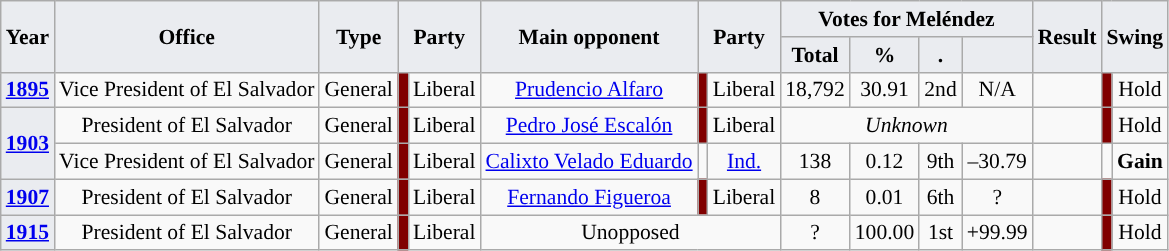<table class="wikitable" style="font-size:90%; text-align:center;">
<tr>
<th style="background-color:#EAECF0;" rowspan="2">Year</th>
<th style="background-color:#EAECF0;" rowspan="2">Office</th>
<th style="background-color:#EAECF0;" rowspan="2">Type</th>
<th style="background-color:#EAECF0;" colspan="2" rowspan="2">Party</th>
<th style="background-color:#EAECF0;" rowspan="2">Main opponent</th>
<th style="background-color:#EAECF0;" colspan="2" rowspan="2">Party</th>
<th style="background-color:#EAECF0;" colspan="4">Votes for Meléndez</th>
<th style="background-color:#EAECF0;" rowspan="2">Result</th>
<th style="background-color:#EAECF0;" colspan="2" rowspan="2">Swing</th>
</tr>
<tr>
<th style="background-color:#EAECF0;">Total</th>
<th style="background-color:#EAECF0;">%</th>
<th style="background-color:#EAECF0;">.</th>
<th style="background-color:#EAECF0;"></th>
</tr>
<tr>
<th style="background-color:#EAECF0;"><a href='#'>1895</a></th>
<td>Vice President of El Salvador</td>
<td>General</td>
<td style="background-color:Maroon;"></td>
<td>Liberal</td>
<td><a href='#'>Prudencio Alfaro</a></td>
<td style="background-color:Maroon;"></td>
<td>Liberal</td>
<td>18,792</td>
<td>30.91</td>
<td>2nd</td>
<td>N/A</td>
<td></td>
<td style="background-color:Maroon;"></td>
<td>Hold</td>
</tr>
<tr>
<th style="background-color:#EAECF0;" rowspan="2"><a href='#'>1903</a></th>
<td>President of El Salvador</td>
<td>General</td>
<td style="background-color:Maroon;"></td>
<td>Liberal</td>
<td><a href='#'>Pedro José Escalón</a></td>
<td style="background-color:Maroon;"></td>
<td>Liberal</td>
<td colspan="4"><em>Unknown</em></td>
<td></td>
<td style="background-color:Maroon;"></td>
<td>Hold</td>
</tr>
<tr>
<td>Vice President of El Salvador</td>
<td>General</td>
<td style="background-color:Maroon;"></td>
<td>Liberal</td>
<td><a href='#'>Calixto Velado Eduardo</a></td>
<td style="background-color:"></td>
<td><a href='#'>Ind.</a></td>
<td>138</td>
<td>0.12</td>
<td>9th</td>
<td>–30.79</td>
<td></td>
<td style="background-color:"></td>
<td><strong>Gain</strong></td>
</tr>
<tr>
<th style="background-color:#EAECF0;"><a href='#'>1907</a></th>
<td>President of El Salvador</td>
<td>General</td>
<td style="background-color:Maroon;"></td>
<td>Liberal</td>
<td><a href='#'>Fernando Figueroa</a></td>
<td style="background-color:Maroon;"></td>
<td>Liberal</td>
<td>8</td>
<td>0.01</td>
<td>6th</td>
<td>?</td>
<td></td>
<td style="background-color:Maroon;"></td>
<td>Hold</td>
</tr>
<tr>
<th style="background-color:#EAECF0;"><a href='#'>1915</a></th>
<td>President of El Salvador</td>
<td>General</td>
<td style="background-color:Maroon;"></td>
<td>Liberal</td>
<td colspan="3">Unopposed</td>
<td>?</td>
<td>100.00</td>
<td>1st</td>
<td>+99.99</td>
<td></td>
<td style="background-color:Maroon;"></td>
<td>Hold</td>
</tr>
</table>
